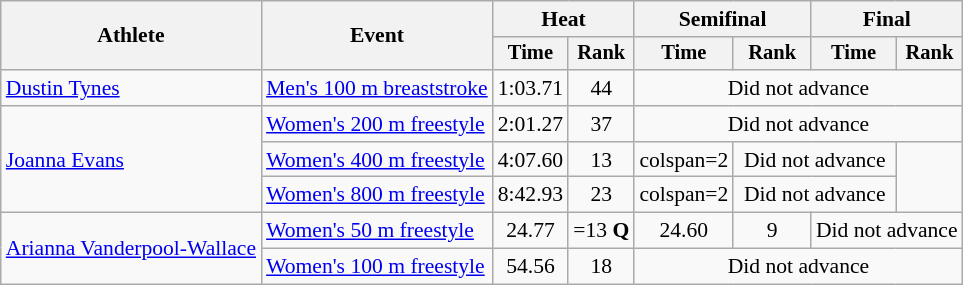<table class=wikitable style="font-size:90%">
<tr>
<th rowspan="2">Athlete</th>
<th rowspan="2">Event</th>
<th colspan="2">Heat</th>
<th colspan="2">Semifinal</th>
<th colspan="2">Final</th>
</tr>
<tr style="font-size:95%">
<th>Time</th>
<th>Rank</th>
<th>Time</th>
<th>Rank</th>
<th>Time</th>
<th>Rank</th>
</tr>
<tr align="center">
<td align=left><a href='#'>Dustin Tynes</a></td>
<td align=left><a href='#'>Men's 100 m breaststroke</a></td>
<td>1:03.71</td>
<td>44</td>
<td colspan=4>Did not advance</td>
</tr>
<tr align=center>
<td align=left rowspan=3><a href='#'>Joanna Evans</a></td>
<td align=left><a href='#'>Women's 200 m freestyle</a></td>
<td>2:01.27</td>
<td>37</td>
<td colspan=4>Did not advance</td>
</tr>
<tr align=center>
<td align=left><a href='#'>Women's 400 m freestyle</a></td>
<td>4:07.60</td>
<td>13</td>
<td>colspan=2 </td>
<td colspan=2>Did not advance</td>
</tr>
<tr align=center>
<td align=left><a href='#'>Women's 800 m freestyle</a></td>
<td>8:42.93</td>
<td>23</td>
<td>colspan=2 </td>
<td colspan=2>Did not advance</td>
</tr>
<tr align=center>
<td align=left rowspan=2><a href='#'>Arianna Vanderpool-Wallace</a></td>
<td align=left><a href='#'>Women's 50 m freestyle</a></td>
<td>24.77</td>
<td>=13 <strong>Q</strong></td>
<td>24.60</td>
<td>9</td>
<td colspan=2>Did not advance</td>
</tr>
<tr align=center>
<td align=left><a href='#'>Women's 100 m freestyle</a></td>
<td>54.56</td>
<td>18</td>
<td colspan=4>Did not advance</td>
</tr>
</table>
